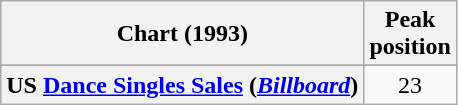<table class="wikitable sortable plainrowheaders" style="text-align:center">
<tr>
<th scope="col">Chart (1993)</th>
<th scope="col">Peak<br>position</th>
</tr>
<tr>
</tr>
<tr>
</tr>
<tr>
</tr>
<tr>
</tr>
<tr>
</tr>
<tr>
<th scope="row">US <a href='#'>Dance Singles Sales</a> (<em><a href='#'>Billboard</a></em>)</th>
<td>23</td>
</tr>
</table>
